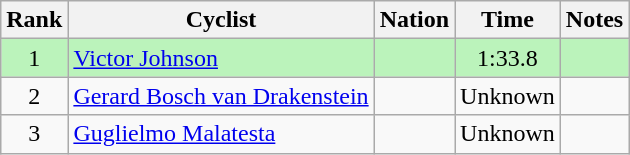<table class="wikitable sortable" style="text-align:center">
<tr>
<th>Rank</th>
<th>Cyclist</th>
<th>Nation</th>
<th>Time</th>
<th>Notes</th>
</tr>
<tr bgcolor=bbf3bb>
<td>1</td>
<td align=left><a href='#'>Victor Johnson</a></td>
<td align=left></td>
<td>1:33.8</td>
<td></td>
</tr>
<tr>
<td>2</td>
<td align=left><a href='#'>Gerard Bosch van Drakenstein</a></td>
<td align=left></td>
<td>Unknown</td>
<td></td>
</tr>
<tr>
<td>3</td>
<td align=left><a href='#'>Guglielmo Malatesta</a></td>
<td align=left></td>
<td>Unknown</td>
<td></td>
</tr>
</table>
